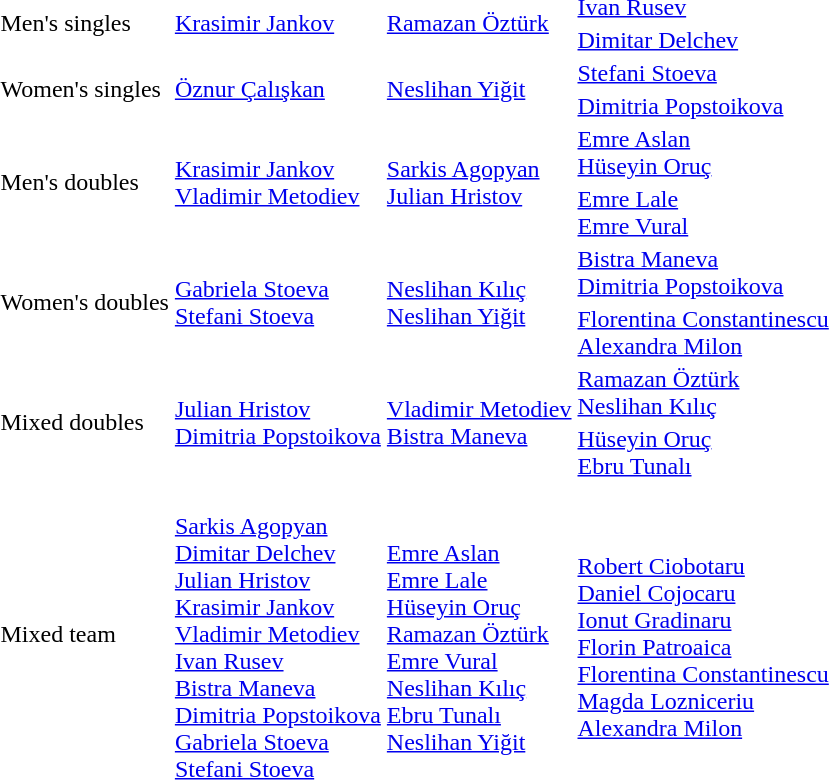<table>
<tr>
<td rowspan="2">Men's singles</td>
<td rowspan="2"> <a href='#'>Krasimir Jankov</a></td>
<td rowspan="2"> <a href='#'>Ramazan Öztürk</a></td>
<td> <a href='#'>Ivan Rusev</a></td>
</tr>
<tr>
<td> <a href='#'>Dimitar Delchev</a></td>
</tr>
<tr>
<td rowspan="2">Women's singles</td>
<td rowspan="2"> <a href='#'>Öznur Çalışkan</a></td>
<td rowspan="2"> <a href='#'>Neslihan Yiğit</a></td>
<td> <a href='#'>Stefani Stoeva</a></td>
</tr>
<tr>
<td> <a href='#'>Dimitria Popstoikova</a></td>
</tr>
<tr>
<td rowspan="2">Men's doubles</td>
<td rowspan="2"> <a href='#'>Krasimir Jankov</a><br> <a href='#'>Vladimir Metodiev</a></td>
<td rowspan="2"> <a href='#'>Sarkis Agopyan</a><br> <a href='#'>Julian Hristov</a></td>
<td> <a href='#'>Emre Aslan</a><br> <a href='#'>Hüseyin Oruç</a></td>
</tr>
<tr>
<td> <a href='#'>Emre Lale</a><br> <a href='#'>Emre Vural</a></td>
</tr>
<tr>
<td rowspan="2">Women's doubles</td>
<td rowspan="2"> <a href='#'>Gabriela Stoeva</a><br> <a href='#'>Stefani Stoeva</a></td>
<td rowspan="2"> <a href='#'>Neslihan Kılıç</a><br> <a href='#'>Neslihan Yiğit</a></td>
<td> <a href='#'>Bistra Maneva</a><br> <a href='#'>Dimitria Popstoikova</a></td>
</tr>
<tr>
<td> <a href='#'>Florentina Constantinescu</a><br> <a href='#'>Alexandra Milon</a></td>
</tr>
<tr>
<td rowspan="2">Mixed doubles</td>
<td rowspan="2"> <a href='#'>Julian Hristov</a><br> <a href='#'>Dimitria Popstoikova</a></td>
<td rowspan="2"> <a href='#'>Vladimir Metodiev</a><br> <a href='#'>Bistra Maneva</a></td>
<td> <a href='#'>Ramazan Öztürk</a><br> <a href='#'>Neslihan Kılıç</a></td>
</tr>
<tr>
<td> <a href='#'>Hüseyin Oruç</a><br> <a href='#'>Ebru Tunalı</a></td>
</tr>
<tr>
<td>Mixed team</td>
<td><br><a href='#'>Sarkis Agopyan</a><br><a href='#'>Dimitar Delchev</a><br><a href='#'>Julian Hristov</a><br><a href='#'>Krasimir Jankov</a><br><a href='#'>Vladimir Metodiev</a><br><a href='#'>Ivan Rusev</a><br><a href='#'>Bistra Maneva</a><br><a href='#'>Dimitria Popstoikova</a><br><a href='#'>Gabriela Stoeva</a><br><a href='#'>Stefani Stoeva</a></td>
<td><br><a href='#'>Emre Aslan</a><br><a href='#'>Emre Lale</a><br><a href='#'>Hüseyin Oruç</a><br><a href='#'>Ramazan Öztürk</a><br><a href='#'>Emre Vural</a><br><a href='#'>Neslihan Kılıç</a><br><a href='#'>Ebru Tunalı</a><br><a href='#'>Neslihan Yiğit</a></td>
<td><br><a href='#'>Robert Ciobotaru</a><br><a href='#'>Daniel Cojocaru</a><br><a href='#'>Ionut Gradinaru</a><br><a href='#'>Florin Patroaica</a><br><a href='#'>Florentina Constantinescu</a><br><a href='#'>Magda Lozniceriu</a><br><a href='#'>Alexandra Milon</a></td>
</tr>
</table>
